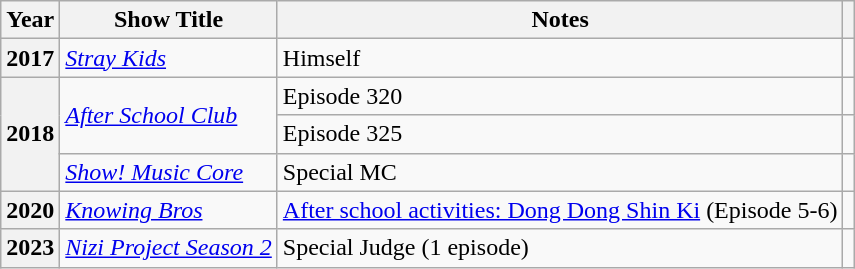<table class="wikitable plainrowheaders">
<tr>
<th scope="col">Year</th>
<th scope="col">Show Title</th>
<th scope="col">Notes</th>
<th scope="col"></th>
</tr>
<tr>
<th scope="row">2017</th>
<td><em><a href='#'>Stray Kids</a></em></td>
<td>Himself</td>
<td></td>
</tr>
<tr>
<th scope="row" rowspan="3">2018</th>
<td rowspan="2"><em><a href='#'>After School Club</a></em></td>
<td>Episode 320 </td>
<td></td>
</tr>
<tr>
<td>Episode 325 </td>
<td></td>
</tr>
<tr>
<td><em><a href='#'>Show! Music Core</a></em></td>
<td>Special MC</td>
<td></td>
</tr>
<tr>
<th scope="row">2020</th>
<td><em><a href='#'>Knowing Bros</a></em></td>
<td><a href='#'>After school activities: Dong Dong Shin Ki</a> (Episode 5-6) <br> </td>
<td></td>
</tr>
<tr>
<th scope="row">2023</th>
<td><em><a href='#'>Nizi Project Season 2</a></em></td>
<td>Special Judge (1 episode)</td>
<td></td>
</tr>
</table>
